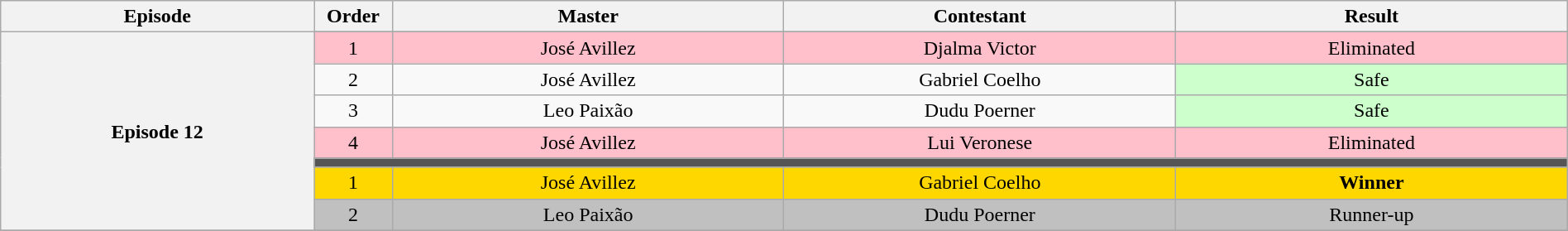<table class="wikitable" style="text-align:center; width:100%;">
<tr>
<th scope="col" width="20.0%">Episode</th>
<th scope="col" width="05.0%">Order</th>
<th scope="col" width="25.0%">Master</th>
<th scope="col" width="25.0%">Contestant</th>
<th scope="col" width="25.0%">Result</th>
</tr>
<tr>
<th rowspan=8>Episode 12<br></th>
</tr>
<tr bgcolor=FFC0CB>
<td>1</td>
<td>José Avillez</td>
<td>Djalma Victor</td>
<td>Eliminated</td>
</tr>
<tr>
<td>2</td>
<td>José Avillez</td>
<td>Gabriel Coelho</td>
<td bgcolor=CCFFCC>Safe</td>
</tr>
<tr>
<td>3</td>
<td>Leo Paixão</td>
<td>Dudu Poerner</td>
<td bgcolor=CCFFCC>Safe</td>
</tr>
<tr bgcolor=FFC0CB>
<td>4</td>
<td>José Avillez</td>
<td>Lui Veronese</td>
<td>Eliminated</td>
</tr>
<tr>
<td colspan=5 bgcolor=555555></td>
</tr>
<tr bgcolor=FFD700 |>
<td>1</td>
<td>José Avillez</td>
<td>Gabriel Coelho</td>
<td><strong>Winner</strong></td>
</tr>
<tr bgcolor=C0C0C0 |>
<td>2</td>
<td>Leo Paixão</td>
<td>Dudu Poerner</td>
<td>Runner-up</td>
</tr>
<tr>
</tr>
</table>
